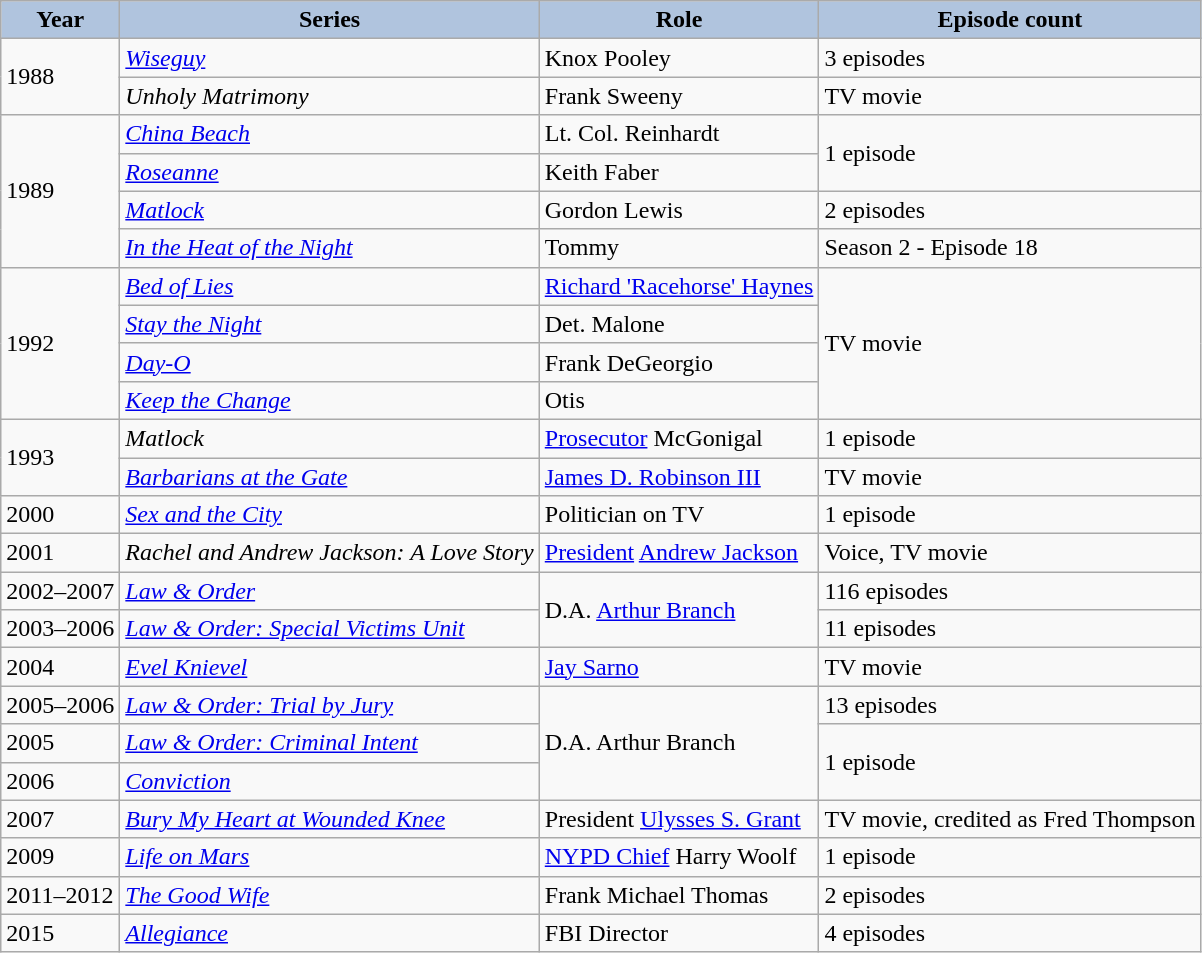<table class="wikitable sortable">
<tr style="text-align:center;">
<th style="background:#B0C4DE;">Year</th>
<th style="background:#B0C4DE;">Series</th>
<th style="background:#B0C4DE;">Role</th>
<th style="background:#B0C4DE;">Episode count</th>
</tr>
<tr>
<td rowspan="2">1988</td>
<td><em><a href='#'>Wiseguy</a></em></td>
<td>Knox Pooley</td>
<td>3 episodes</td>
</tr>
<tr>
<td><em>Unholy Matrimony</em></td>
<td>Frank Sweeny</td>
<td>TV movie</td>
</tr>
<tr>
<td rowspan="4">1989</td>
<td><em><a href='#'>China Beach</a></em></td>
<td>Lt. Col. Reinhardt</td>
<td rowspan="2">1 episode</td>
</tr>
<tr>
<td><em><a href='#'>Roseanne</a></em></td>
<td>Keith Faber</td>
</tr>
<tr>
<td><em><a href='#'>Matlock</a></em></td>
<td>Gordon Lewis</td>
<td>2 episodes</td>
</tr>
<tr>
<td><em><a href='#'>In the Heat of the Night</a></em></td>
<td>Tommy</td>
<td>Season 2 - Episode 18</td>
</tr>
<tr>
<td rowspan="4">1992</td>
<td><em><a href='#'>Bed of Lies</a></em></td>
<td><a href='#'>Richard 'Racehorse' Haynes</a></td>
<td rowspan="4">TV movie</td>
</tr>
<tr>
<td><em><a href='#'>Stay the Night</a></em></td>
<td>Det. Malone</td>
</tr>
<tr>
<td><em><a href='#'>Day-O</a></em></td>
<td>Frank DeGeorgio</td>
</tr>
<tr>
<td><em><a href='#'>Keep the Change</a></em></td>
<td>Otis</td>
</tr>
<tr>
<td rowspan="2">1993</td>
<td><em>Matlock</em></td>
<td><a href='#'>Prosecutor</a> McGonigal</td>
<td>1 episode</td>
</tr>
<tr>
<td><em><a href='#'>Barbarians at the Gate</a></em></td>
<td><a href='#'>James D. Robinson III</a></td>
<td>TV movie</td>
</tr>
<tr>
<td>2000</td>
<td><em><a href='#'>Sex and the City</a></em></td>
<td>Politician on TV</td>
<td>1 episode</td>
</tr>
<tr>
<td>2001</td>
<td><em>Rachel and Andrew Jackson: A Love Story</em></td>
<td><a href='#'>President</a> <a href='#'>Andrew Jackson</a></td>
<td>Voice, TV movie</td>
</tr>
<tr>
<td>2002–2007</td>
<td><em><a href='#'>Law & Order</a></em></td>
<td rowspan="2">D.A. <a href='#'>Arthur Branch</a></td>
<td>116 episodes</td>
</tr>
<tr>
<td>2003–2006</td>
<td><em><a href='#'>Law & Order: Special Victims Unit</a></em></td>
<td>11 episodes</td>
</tr>
<tr>
<td>2004</td>
<td><em><a href='#'>Evel Knievel</a></em></td>
<td><a href='#'>Jay Sarno</a></td>
<td>TV movie</td>
</tr>
<tr>
<td>2005–2006</td>
<td><em><a href='#'>Law & Order: Trial by Jury</a></em></td>
<td rowspan="3">D.A. Arthur Branch</td>
<td>13 episodes</td>
</tr>
<tr>
<td>2005</td>
<td><em><a href='#'>Law & Order: Criminal Intent</a></em></td>
<td rowspan="2">1 episode</td>
</tr>
<tr>
<td>2006</td>
<td><em><a href='#'>Conviction</a></em></td>
</tr>
<tr>
<td>2007</td>
<td><em><a href='#'>Bury My Heart at Wounded Knee</a></em></td>
<td>President <a href='#'>Ulysses S. Grant</a></td>
<td>TV movie, credited as Fred Thompson</td>
</tr>
<tr>
<td>2009</td>
<td><em><a href='#'>Life on Mars</a></em></td>
<td><a href='#'>NYPD Chief</a> Harry Woolf</td>
<td>1 episode</td>
</tr>
<tr>
<td>2011–2012</td>
<td><em><a href='#'>The Good Wife</a></em></td>
<td>Frank Michael Thomas</td>
<td>2 episodes</td>
</tr>
<tr>
<td>2015</td>
<td><em><a href='#'>Allegiance</a></em></td>
<td>FBI Director</td>
<td>4 episodes</td>
</tr>
</table>
